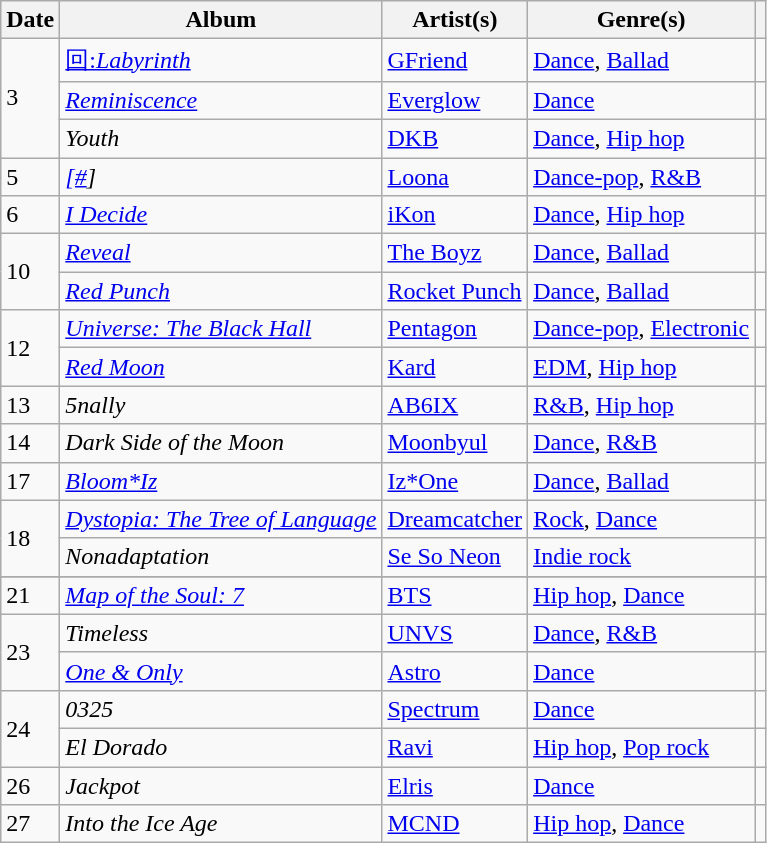<table class="wikitable">
<tr>
<th>Date</th>
<th>Album</th>
<th>Artist(s)</th>
<th>Genre(s)</th>
<th></th>
</tr>
<tr>
<td rowspan="3">3</td>
<td><a href='#'>回:<em>Labyrinth</em></a></td>
<td><a href='#'>GFriend</a></td>
<td><a href='#'>Dance</a>, <a href='#'>Ballad</a></td>
<td></td>
</tr>
<tr>
<td><em><a href='#'>Reminiscence</a></em></td>
<td><a href='#'>Everglow</a></td>
<td><a href='#'>Dance</a></td>
<td></td>
</tr>
<tr>
<td><em>Youth</em></td>
<td><a href='#'>DKB</a></td>
<td><a href='#'>Dance</a>, <a href='#'>Hip hop</a></td>
<td></td>
</tr>
<tr>
<td>5</td>
<td><em><a href='#'>[#</a>]</em></td>
<td><a href='#'>Loona</a></td>
<td><a href='#'>Dance-pop</a>, <a href='#'>R&B</a></td>
<td></td>
</tr>
<tr>
<td>6</td>
<td><em><a href='#'>I Decide</a></em></td>
<td><a href='#'>iKon</a></td>
<td><a href='#'>Dance</a>, <a href='#'>Hip hop</a></td>
<td></td>
</tr>
<tr>
<td rowspan="2">10</td>
<td><em><a href='#'>Reveal</a></em></td>
<td><a href='#'>The Boyz</a></td>
<td><a href='#'>Dance</a>, <a href='#'>Ballad</a></td>
<td></td>
</tr>
<tr>
<td><em><a href='#'>Red Punch</a></em></td>
<td><a href='#'>Rocket Punch</a></td>
<td><a href='#'>Dance</a>, <a href='#'>Ballad</a></td>
<td></td>
</tr>
<tr>
<td rowspan="2">12</td>
<td><em><a href='#'>Universe: The Black Hall</a></em></td>
<td><a href='#'>Pentagon</a></td>
<td><a href='#'>Dance-pop</a>, <a href='#'>Electronic</a></td>
<td></td>
</tr>
<tr>
<td><em><a href='#'>Red Moon</a></em></td>
<td><a href='#'>Kard</a></td>
<td><a href='#'>EDM</a>, <a href='#'>Hip hop</a></td>
<td></td>
</tr>
<tr>
<td>13</td>
<td><em>5nally</em></td>
<td><a href='#'>AB6IX</a></td>
<td><a href='#'>R&B</a>, <a href='#'>Hip hop</a></td>
<td></td>
</tr>
<tr>
<td>14</td>
<td><em>Dark Side of the Moon</em></td>
<td><a href='#'>Moonbyul</a></td>
<td><a href='#'>Dance</a>, <a href='#'>R&B</a></td>
<td></td>
</tr>
<tr>
<td>17</td>
<td><em><a href='#'>Bloom*Iz</a></em></td>
<td><a href='#'>Iz*One</a></td>
<td><a href='#'>Dance</a>, <a href='#'>Ballad</a></td>
<td></td>
</tr>
<tr>
<td rowspan="2">18</td>
<td><em><a href='#'>Dystopia: The Tree of Language</a></em></td>
<td><a href='#'>Dreamcatcher</a></td>
<td><a href='#'>Rock</a>, <a href='#'>Dance</a></td>
<td></td>
</tr>
<tr>
<td><em>Nonadaptation</em></td>
<td><a href='#'>Se So Neon</a></td>
<td><a href='#'>Indie rock</a></td>
<td></td>
</tr>
<tr>
</tr>
<tr>
<td>21</td>
<td><em><a href='#'>Map of the Soul: 7</a></em></td>
<td><a href='#'>BTS</a></td>
<td><a href='#'>Hip hop</a>, <a href='#'>Dance</a></td>
<td></td>
</tr>
<tr>
<td rowspan="2">23</td>
<td><em>Timeless</em></td>
<td><a href='#'>UNVS</a></td>
<td><a href='#'>Dance</a>, <a href='#'>R&B</a></td>
<td></td>
</tr>
<tr>
<td><em><a href='#'>One & Only</a></em></td>
<td><a href='#'>Astro</a></td>
<td><a href='#'>Dance</a></td>
<td></td>
</tr>
<tr>
<td rowspan="2">24</td>
<td><em>0325</em></td>
<td><a href='#'>Spectrum</a></td>
<td><a href='#'>Dance</a></td>
<td></td>
</tr>
<tr>
<td><em>El Dorado</em></td>
<td><a href='#'>Ravi</a></td>
<td><a href='#'>Hip hop</a>, <a href='#'>Pop rock</a></td>
<td></td>
</tr>
<tr>
<td>26</td>
<td><em>Jackpot</em></td>
<td><a href='#'>Elris</a></td>
<td><a href='#'>Dance</a></td>
<td></td>
</tr>
<tr>
<td>27</td>
<td><em>Into the Ice Age</em></td>
<td><a href='#'>MCND</a></td>
<td><a href='#'>Hip hop</a>, <a href='#'>Dance</a></td>
<td></td>
</tr>
</table>
